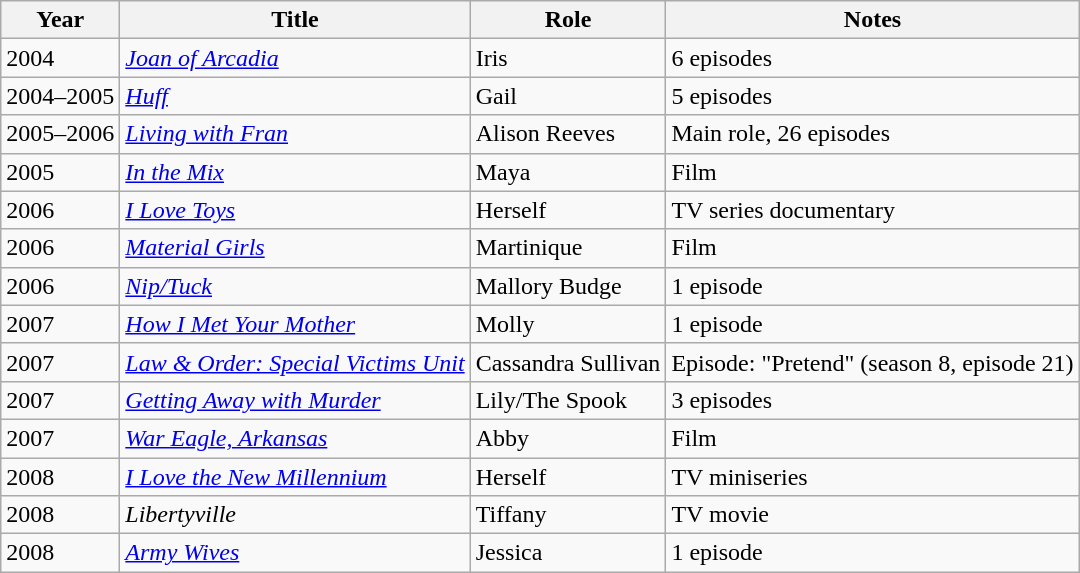<table class="wikitable sortable">
<tr>
<th>Year</th>
<th>Title</th>
<th>Role</th>
<th class="unsortable">Notes</th>
</tr>
<tr>
<td>2004</td>
<td><em><a href='#'>Joan of Arcadia</a></em></td>
<td>Iris</td>
<td>6 episodes</td>
</tr>
<tr>
<td>2004–2005</td>
<td><em><a href='#'>Huff</a></em></td>
<td>Gail</td>
<td>5 episodes</td>
</tr>
<tr>
<td>2005–2006</td>
<td><em><a href='#'>Living with Fran</a></em></td>
<td>Alison Reeves</td>
<td>Main role, 26 episodes</td>
</tr>
<tr>
<td>2005</td>
<td><em><a href='#'>In the Mix</a></em></td>
<td>Maya</td>
<td>Film</td>
</tr>
<tr>
<td>2006</td>
<td><em><a href='#'>I Love Toys</a></em></td>
<td>Herself</td>
<td>TV series documentary</td>
</tr>
<tr>
<td>2006</td>
<td><em><a href='#'>Material Girls</a></em></td>
<td>Martinique</td>
<td>Film</td>
</tr>
<tr>
<td>2006</td>
<td><em><a href='#'>Nip/Tuck</a></em></td>
<td>Mallory Budge</td>
<td>1 episode</td>
</tr>
<tr>
<td>2007</td>
<td><em><a href='#'>How I Met Your Mother</a></em></td>
<td>Molly</td>
<td>1 episode</td>
</tr>
<tr>
<td>2007</td>
<td><em><a href='#'>Law & Order: Special Victims Unit</a></em></td>
<td>Cassandra Sullivan</td>
<td>Episode: "Pretend" (season 8, episode 21)</td>
</tr>
<tr>
<td>2007</td>
<td><em><a href='#'>Getting Away with Murder</a></em></td>
<td>Lily/The Spook</td>
<td>3 episodes</td>
</tr>
<tr>
<td>2007</td>
<td><em><a href='#'>War Eagle, Arkansas</a></em></td>
<td>Abby</td>
<td>Film</td>
</tr>
<tr>
<td>2008</td>
<td><em><a href='#'>I Love the New Millennium</a></em></td>
<td>Herself</td>
<td>TV miniseries</td>
</tr>
<tr>
<td>2008</td>
<td><em>Libertyville</em></td>
<td>Tiffany</td>
<td>TV movie</td>
</tr>
<tr>
<td>2008</td>
<td><em><a href='#'>Army Wives</a></em></td>
<td>Jessica</td>
<td>1 episode</td>
</tr>
</table>
